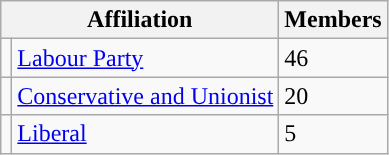<table class="wikitable">
<tr>
<th colspan="2">Affiliation</th>
<th>Members</th>
</tr>
<tr>
<td style="color:inherit;background:"></td>
<td><a href='#'>Labour Party</a></td>
<td>46</td>
</tr>
<tr>
<td style="color:inherit;background:"></td>
<td><a href='#'>Conservative and Unionist</a></td>
<td>20</td>
</tr>
<tr>
<td style="background-color: "></td>
<td><a href='#'>Liberal</a></td>
<td>5</td>
</tr>
</table>
